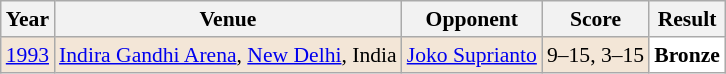<table class="sortable wikitable" style="font-size: 90%;">
<tr>
<th>Year</th>
<th>Venue</th>
<th>Opponent</th>
<th>Score</th>
<th>Result</th>
</tr>
<tr style="background:#F3E6D7">
<td align="center"><a href='#'>1993</a></td>
<td align="left"><a href='#'>Indira Gandhi Arena</a>, <a href='#'>New Delhi</a>, India</td>
<td align="left"> <a href='#'>Joko Suprianto</a></td>
<td align="left">9–15, 3–15</td>
<td style="text-align:left; background:white"> <strong>Bronze</strong></td>
</tr>
</table>
